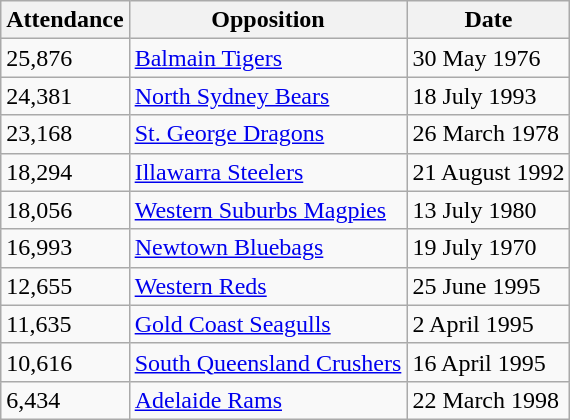<table class="wikitable" style="text-align:left;">
<tr>
<th>Attendance</th>
<th>Opposition</th>
<th>Date</th>
</tr>
<tr>
<td>25,876</td>
<td> <a href='#'>Balmain Tigers</a></td>
<td>30 May 1976</td>
</tr>
<tr>
<td>24,381</td>
<td> <a href='#'>North Sydney Bears</a></td>
<td>18 July 1993</td>
</tr>
<tr>
<td>23,168</td>
<td> <a href='#'>St. George Dragons</a></td>
<td>26 March 1978</td>
</tr>
<tr>
<td>18,294</td>
<td> <a href='#'>Illawarra Steelers</a></td>
<td>21 August 1992</td>
</tr>
<tr>
<td>18,056</td>
<td> <a href='#'>Western Suburbs Magpies</a></td>
<td>13 July 1980</td>
</tr>
<tr>
<td>16,993</td>
<td> <a href='#'>Newtown Bluebags</a></td>
<td>19 July 1970</td>
</tr>
<tr>
<td>12,655</td>
<td> <a href='#'>Western Reds</a></td>
<td>25 June 1995</td>
</tr>
<tr>
<td>11,635</td>
<td> <a href='#'>Gold Coast Seagulls</a></td>
<td>2 April 1995</td>
</tr>
<tr>
<td>10,616</td>
<td> <a href='#'>South Queensland Crushers</a></td>
<td>16 April 1995</td>
</tr>
<tr>
<td>6,434</td>
<td> <a href='#'>Adelaide Rams</a></td>
<td>22 March 1998</td>
</tr>
</table>
